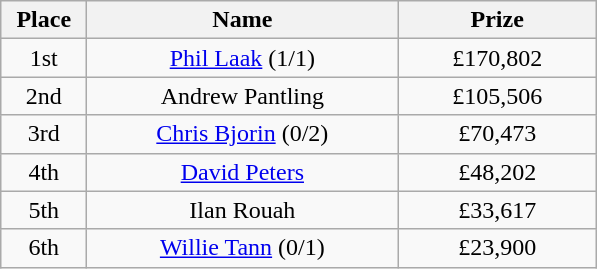<table class="wikitable">
<tr>
<th width="50">Place</th>
<th width="200">Name</th>
<th width="125">Prize</th>
</tr>
<tr>
<td align="center">1st</td>
<td align="center"><a href='#'>Phil Laak</a> (1/1)</td>
<td align="center">£170,802</td>
</tr>
<tr>
<td align="center">2nd</td>
<td align="center">Andrew Pantling</td>
<td align="center">£105,506</td>
</tr>
<tr>
<td align="center">3rd</td>
<td align="center"><a href='#'>Chris Bjorin</a> (0/2)</td>
<td align="center">£70,473</td>
</tr>
<tr>
<td align="center">4th</td>
<td align="center"><a href='#'>David Peters</a></td>
<td align="center">£48,202</td>
</tr>
<tr>
<td align="center">5th</td>
<td align="center">Ilan Rouah</td>
<td align="center">£33,617</td>
</tr>
<tr>
<td align="center">6th</td>
<td align="center"><a href='#'>Willie Tann</a> (0/1)</td>
<td align="center">£23,900</td>
</tr>
</table>
